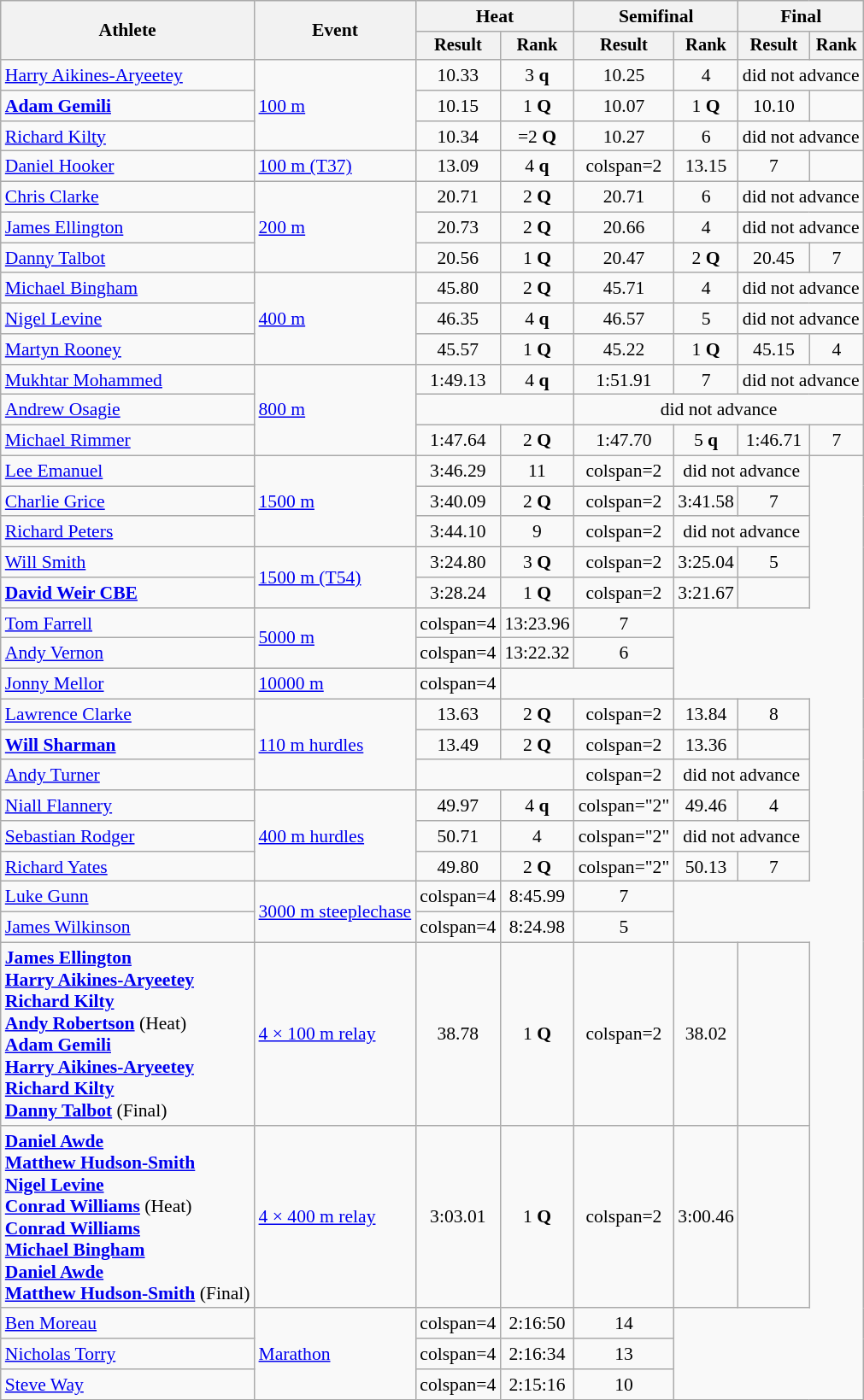<table class="wikitable" style="font-size:90%">
<tr>
<th rowspan=2>Athlete</th>
<th rowspan=2>Event</th>
<th colspan=2>Heat</th>
<th colspan=2>Semifinal</th>
<th colspan=2>Final</th>
</tr>
<tr style="font-size:95%">
<th>Result</th>
<th>Rank</th>
<th>Result</th>
<th>Rank</th>
<th>Result</th>
<th>Rank</th>
</tr>
<tr align=center>
<td align=left><a href='#'>Harry Aikines-Aryeetey</a></td>
<td style="text-align:left;" rowspan="3"><a href='#'>100 m</a></td>
<td>10.33</td>
<td>3 <strong>q</strong></td>
<td>10.25</td>
<td>4</td>
<td colspan=2>did not advance</td>
</tr>
<tr align=center>
<td align=left><strong><a href='#'>Adam Gemili</a></strong></td>
<td>10.15</td>
<td>1 <strong>Q</strong></td>
<td>10.07</td>
<td>1 <strong>Q</strong></td>
<td>10.10</td>
<td></td>
</tr>
<tr align=center>
<td align=left><a href='#'>Richard Kilty</a></td>
<td>10.34</td>
<td>=2 <strong>Q</strong></td>
<td>10.27</td>
<td>6</td>
<td colspan=2>did not advance</td>
</tr>
<tr align=center>
<td align=left><a href='#'>Daniel Hooker</a></td>
<td align=left><a href='#'>100 m (T37)</a></td>
<td>13.09</td>
<td>4 <strong>q</strong></td>
<td>colspan=2 </td>
<td>13.15</td>
<td>7</td>
</tr>
<tr align=center>
<td align=left><a href='#'>Chris Clarke</a></td>
<td style="text-align:left;" rowspan="3"><a href='#'>200 m</a></td>
<td>20.71</td>
<td>2 <strong>Q</strong></td>
<td>20.71</td>
<td>6</td>
<td colspan=2>did not advance</td>
</tr>
<tr align=center>
<td align=left><a href='#'>James Ellington</a></td>
<td>20.73</td>
<td>2 <strong>Q</strong></td>
<td>20.66</td>
<td>4</td>
<td colspan=2>did not advance</td>
</tr>
<tr align=center>
<td align=left><a href='#'>Danny Talbot</a></td>
<td>20.56</td>
<td>1 <strong>Q</strong></td>
<td>20.47</td>
<td>2 <strong>Q</strong></td>
<td>20.45</td>
<td>7</td>
</tr>
<tr align=center>
<td align=left><a href='#'>Michael Bingham</a></td>
<td style="text-align:left;" rowspan="3"><a href='#'>400 m</a></td>
<td>45.80</td>
<td>2 <strong>Q</strong></td>
<td>45.71</td>
<td>4</td>
<td colspan=2>did not advance</td>
</tr>
<tr align=center>
<td align=left><a href='#'>Nigel Levine</a></td>
<td>46.35</td>
<td>4 <strong>q</strong></td>
<td>46.57</td>
<td>5</td>
<td colspan=2>did not advance</td>
</tr>
<tr align=center>
<td align=left><a href='#'>Martyn Rooney</a></td>
<td>45.57</td>
<td>1 <strong>Q</strong></td>
<td>45.22</td>
<td>1 <strong>Q</strong></td>
<td>45.15</td>
<td>4</td>
</tr>
<tr align=center>
<td align=left><a href='#'>Mukhtar Mohammed</a></td>
<td style="text-align:left;" rowspan="3"><a href='#'>800 m</a></td>
<td>1:49.13</td>
<td>4 <strong>q</strong></td>
<td>1:51.91</td>
<td>7</td>
<td colspan=2>did not advance</td>
</tr>
<tr align=center>
<td align=left><a href='#'>Andrew Osagie</a></td>
<td colspan=2></td>
<td colspan=4>did not advance</td>
</tr>
<tr align=center>
<td align=left><a href='#'>Michael Rimmer</a></td>
<td>1:47.64</td>
<td>2 <strong>Q</strong></td>
<td>1:47.70</td>
<td>5 <strong>q</strong></td>
<td>1:46.71</td>
<td>7</td>
</tr>
<tr align=center>
<td align=left><a href='#'>Lee Emanuel</a></td>
<td style="text-align:left;" rowspan="3"><a href='#'>1500 m</a></td>
<td>3:46.29</td>
<td>11</td>
<td>colspan=2 </td>
<td colspan=2>did not advance</td>
</tr>
<tr align=center>
<td align=left><a href='#'>Charlie Grice</a></td>
<td>3:40.09</td>
<td>2 <strong>Q</strong></td>
<td>colspan=2 </td>
<td>3:41.58</td>
<td>7</td>
</tr>
<tr align=center>
<td align=left><a href='#'>Richard Peters</a></td>
<td>3:44.10</td>
<td>9</td>
<td>colspan=2 </td>
<td colspan=2>did not advance</td>
</tr>
<tr align=center>
<td align=left><a href='#'>Will Smith</a></td>
<td style="text-align:left;" rowspan="2"><a href='#'>1500 m (T54)</a></td>
<td>3:24.80</td>
<td>3 <strong>Q</strong></td>
<td>colspan=2 </td>
<td>3:25.04</td>
<td>5</td>
</tr>
<tr align=center>
<td align=left><strong><a href='#'>David Weir CBE</a></strong></td>
<td>3:28.24</td>
<td>1 <strong>Q</strong></td>
<td>colspan=2 </td>
<td>3:21.67</td>
<td></td>
</tr>
<tr align=center>
<td align=left><a href='#'>Tom Farrell</a></td>
<td style="text-align:left;" rowspan="2"><a href='#'>5000 m</a></td>
<td>colspan=4 </td>
<td>13:23.96</td>
<td>7</td>
</tr>
<tr align=center>
<td align=left><a href='#'>Andy Vernon</a></td>
<td>colspan=4 </td>
<td>13:22.32</td>
<td>6</td>
</tr>
<tr align=center>
<td align=left><a href='#'>Jonny Mellor</a></td>
<td align=left><a href='#'>10000 m</a></td>
<td>colspan=4 </td>
<td colspan=2></td>
</tr>
<tr align=center>
<td align=left><a href='#'>Lawrence Clarke</a></td>
<td style="text-align:left;" rowspan="3"><a href='#'>110 m hurdles</a></td>
<td>13.63</td>
<td>2 <strong>Q</strong></td>
<td>colspan=2 </td>
<td>13.84</td>
<td>8</td>
</tr>
<tr align=center>
<td align=left><strong><a href='#'>Will Sharman</a></strong></td>
<td>13.49</td>
<td>2 <strong>Q</strong></td>
<td>colspan=2 </td>
<td>13.36</td>
<td></td>
</tr>
<tr align=center>
<td align=left><a href='#'>Andy Turner</a></td>
<td colspan=2></td>
<td>colspan=2 </td>
<td colspan=2>did not advance</td>
</tr>
<tr align=center>
<td align=left><a href='#'>Niall Flannery</a></td>
<td style="text-align:left;" rowspan="3"><a href='#'>400 m hurdles</a></td>
<td>49.97</td>
<td>4 <strong>q</strong></td>
<td>colspan="2" </td>
<td>49.46</td>
<td>4</td>
</tr>
<tr align=center>
<td align=left><a href='#'>Sebastian Rodger</a></td>
<td>50.71</td>
<td>4</td>
<td>colspan="2" </td>
<td colspan=2>did not advance</td>
</tr>
<tr align=center>
<td align=left><a href='#'>Richard Yates</a></td>
<td>49.80</td>
<td>2 <strong>Q</strong></td>
<td>colspan="2" </td>
<td>50.13</td>
<td>7</td>
</tr>
<tr align=center>
<td align=left><a href='#'>Luke Gunn</a></td>
<td style="text-align:left;" rowspan="2"><a href='#'>3000 m steeplechase</a></td>
<td>colspan=4 </td>
<td>8:45.99</td>
<td>7</td>
</tr>
<tr align=center>
<td align=left><a href='#'>James Wilkinson</a></td>
<td>colspan=4 </td>
<td>8:24.98</td>
<td>5</td>
</tr>
<tr align=center>
<td align=left><strong><a href='#'>James Ellington</a><br><a href='#'>Harry Aikines-Aryeetey</a><br><a href='#'>Richard Kilty</a><br><a href='#'>Andy Robertson</a></strong> (Heat)<br><strong><a href='#'>Adam Gemili</a><br><a href='#'>Harry Aikines-Aryeetey</a><br><a href='#'>Richard Kilty</a><br><a href='#'>Danny Talbot</a></strong> (Final)</td>
<td align=left><a href='#'>4 × 100 m relay</a></td>
<td>38.78</td>
<td>1 <strong>Q</strong></td>
<td>colspan=2 </td>
<td>38.02</td>
<td></td>
</tr>
<tr align=center>
<td align=left><strong><a href='#'>Daniel Awde</a><br><a href='#'>Matthew Hudson-Smith</a><br><a href='#'>Nigel Levine</a><br><a href='#'>Conrad Williams</a></strong> (Heat)<br><strong><a href='#'>Conrad Williams</a><br><a href='#'>Michael Bingham</a><br><a href='#'>Daniel Awde</a><br><a href='#'>Matthew Hudson-Smith</a></strong> (Final)</td>
<td align=left><a href='#'>4 × 400 m relay</a></td>
<td>3:03.01</td>
<td>1 <strong>Q</strong></td>
<td>colspan=2 </td>
<td>3:00.46</td>
<td></td>
</tr>
<tr align=center>
<td align=left><a href='#'>Ben Moreau</a></td>
<td style="text-align:left;" rowspan="3"><a href='#'>Marathon</a></td>
<td>colspan=4 </td>
<td>2:16:50</td>
<td>14</td>
</tr>
<tr align=center>
<td align=left><a href='#'>Nicholas Torry</a></td>
<td>colspan=4 </td>
<td>2:16:34</td>
<td>13</td>
</tr>
<tr align=center>
<td align=left><a href='#'>Steve Way</a></td>
<td>colspan=4 </td>
<td>2:15:16</td>
<td>10</td>
</tr>
</table>
